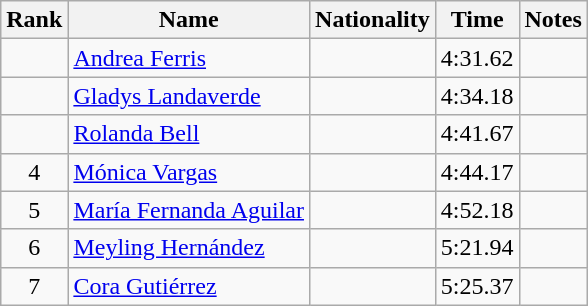<table class="wikitable sortable" style="text-align:center">
<tr>
<th>Rank</th>
<th>Name</th>
<th>Nationality</th>
<th>Time</th>
<th>Notes</th>
</tr>
<tr>
<td></td>
<td align=left><a href='#'>Andrea Ferris</a></td>
<td align=left></td>
<td>4:31.62</td>
<td></td>
</tr>
<tr>
<td></td>
<td align=left><a href='#'>Gladys Landaverde</a></td>
<td align=left></td>
<td>4:34.18</td>
<td></td>
</tr>
<tr>
<td></td>
<td align=left><a href='#'>Rolanda Bell</a></td>
<td align=left></td>
<td>4:41.67</td>
<td></td>
</tr>
<tr>
<td>4</td>
<td align=left><a href='#'>Mónica Vargas</a></td>
<td align=left></td>
<td>4:44.17</td>
<td></td>
</tr>
<tr>
<td>5</td>
<td align=left><a href='#'>María Fernanda Aguilar</a></td>
<td align=left></td>
<td>4:52.18</td>
<td></td>
</tr>
<tr>
<td>6</td>
<td align=left><a href='#'>Meyling Hernández</a></td>
<td align=left></td>
<td>5:21.94</td>
<td></td>
</tr>
<tr>
<td>7</td>
<td align=left><a href='#'>Cora Gutiérrez</a></td>
<td align=left></td>
<td>5:25.37</td>
<td></td>
</tr>
</table>
